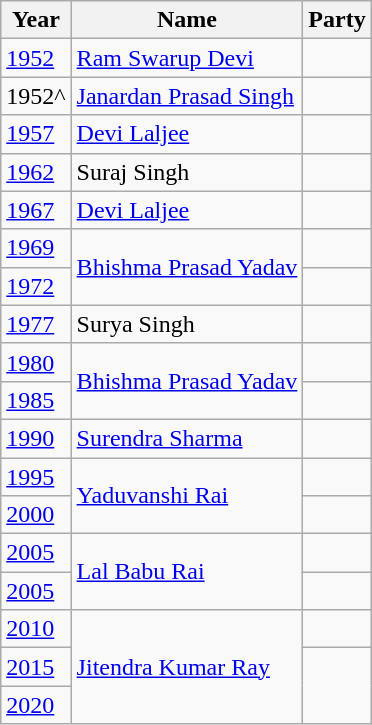<table class="wikitable sortable">
<tr>
<th>Year</th>
<th>Name</th>
<th colspan="2">Party</th>
</tr>
<tr>
<td><a href='#'>1952</a></td>
<td><a href='#'>Ram Swarup Devi</a></td>
<td></td>
</tr>
<tr>
<td>1952^</td>
<td><a href='#'>Janardan Prasad Singh</a></td>
<td></td>
</tr>
<tr>
<td><a href='#'>1957</a></td>
<td><a href='#'>Devi Laljee</a></td>
</tr>
<tr>
<td><a href='#'>1962</a></td>
<td>Suraj Singh</td>
<td></td>
</tr>
<tr>
<td><a href='#'>1967</a></td>
<td><a href='#'>Devi Laljee</a></td>
<td></td>
</tr>
<tr>
<td><a href='#'>1969</a></td>
<td rowspan="2"><a href='#'>Bhishma Prasad Yadav</a></td>
<td></td>
</tr>
<tr>
<td><a href='#'>1972</a></td>
</tr>
<tr>
<td><a href='#'>1977</a></td>
<td>Surya Singh</td>
<td></td>
</tr>
<tr>
<td><a href='#'>1980</a></td>
<td rowspan="2"><a href='#'>Bhishma Prasad Yadav</a></td>
<td></td>
</tr>
<tr>
<td><a href='#'>1985</a></td>
<td></td>
</tr>
<tr>
<td><a href='#'>1990</a></td>
<td><a href='#'>Surendra Sharma</a></td>
<td></td>
</tr>
<tr>
<td><a href='#'>1995</a></td>
<td rowspan="2"><a href='#'>Yaduvanshi Rai</a></td>
<td></td>
</tr>
<tr>
<td><a href='#'>2000</a></td>
<td></td>
</tr>
<tr>
<td><a href='#'>2005</a></td>
<td rowspan="2"><a href='#'>Lal Babu Rai</a></td>
<td></td>
</tr>
<tr>
<td><a href='#'>2005</a></td>
</tr>
<tr>
<td><a href='#'>2010</a></td>
<td rowspan="3"><a href='#'>Jitendra Kumar Ray</a></td>
<td></td>
</tr>
<tr>
<td><a href='#'>2015</a></td>
</tr>
<tr>
<td><a href='#'>2020</a></td>
</tr>
</table>
